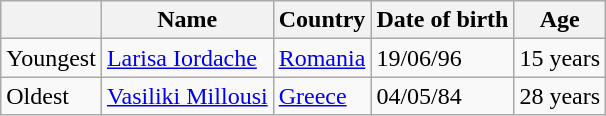<table class="wikitable">
<tr>
<th></th>
<th>Name</th>
<th>Country</th>
<th>Date of birth</th>
<th>Age</th>
</tr>
<tr>
<td>Youngest</td>
<td><a href='#'>Larisa Iordache</a></td>
<td>  <a href='#'>Romania</a></td>
<td>19/06/96</td>
<td>15 years</td>
</tr>
<tr>
<td>Oldest</td>
<td><a href='#'>Vasiliki Millousi</a></td>
<td> <a href='#'>Greece</a></td>
<td>04/05/84</td>
<td>28 years</td>
</tr>
</table>
